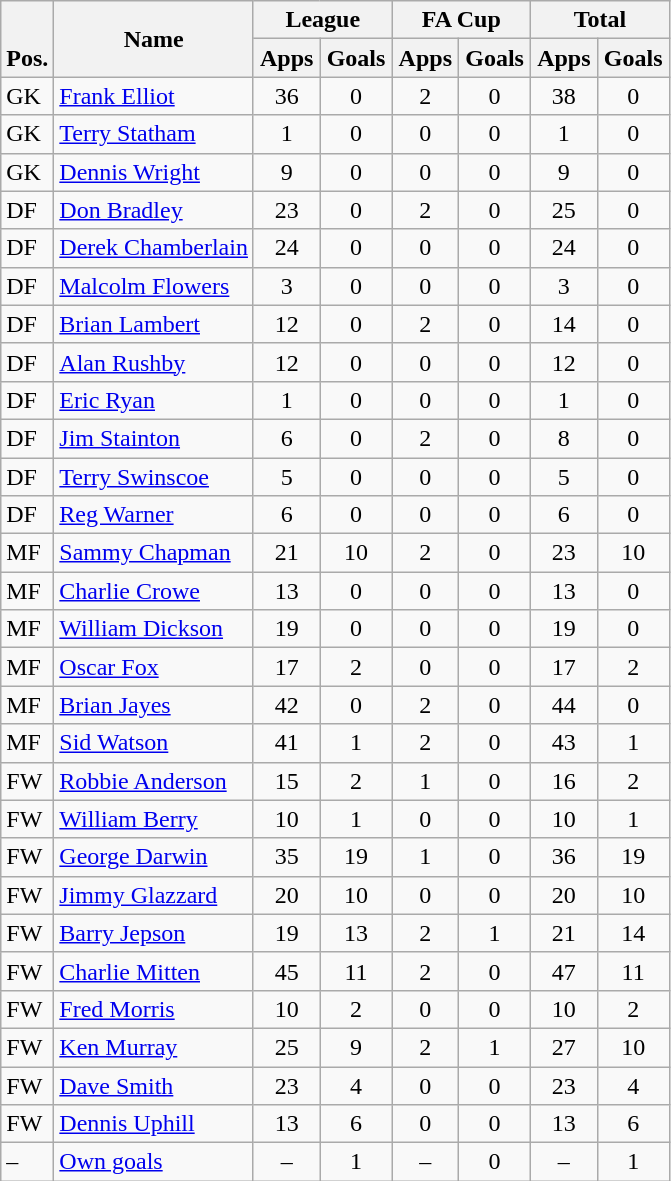<table class="wikitable" style="text-align:center">
<tr>
<th rowspan="2" valign="bottom">Pos.</th>
<th rowspan="2">Name</th>
<th colspan="2" width="85">League</th>
<th colspan="2" width="85">FA Cup</th>
<th colspan="2" width="85">Total</th>
</tr>
<tr>
<th>Apps</th>
<th>Goals</th>
<th>Apps</th>
<th>Goals</th>
<th>Apps</th>
<th>Goals</th>
</tr>
<tr>
<td align="left">GK</td>
<td align="left"> <a href='#'>Frank Elliot</a></td>
<td>36</td>
<td>0</td>
<td>2</td>
<td>0</td>
<td>38</td>
<td>0</td>
</tr>
<tr>
<td align="left">GK</td>
<td align="left"> <a href='#'>Terry Statham</a></td>
<td>1</td>
<td>0</td>
<td>0</td>
<td>0</td>
<td>1</td>
<td>0</td>
</tr>
<tr>
<td align="left">GK</td>
<td align="left"> <a href='#'>Dennis Wright</a></td>
<td>9</td>
<td>0</td>
<td>0</td>
<td>0</td>
<td>9</td>
<td>0</td>
</tr>
<tr>
<td align="left">DF</td>
<td align="left"> <a href='#'>Don Bradley</a></td>
<td>23</td>
<td>0</td>
<td>2</td>
<td>0</td>
<td>25</td>
<td>0</td>
</tr>
<tr>
<td align="left">DF</td>
<td align="left"> <a href='#'>Derek Chamberlain</a></td>
<td>24</td>
<td>0</td>
<td>0</td>
<td>0</td>
<td>24</td>
<td>0</td>
</tr>
<tr>
<td align="left">DF</td>
<td align="left"> <a href='#'>Malcolm Flowers</a></td>
<td>3</td>
<td>0</td>
<td>0</td>
<td>0</td>
<td>3</td>
<td>0</td>
</tr>
<tr>
<td align="left">DF</td>
<td align="left"> <a href='#'>Brian Lambert</a></td>
<td>12</td>
<td>0</td>
<td>2</td>
<td>0</td>
<td>14</td>
<td>0</td>
</tr>
<tr>
<td align="left">DF</td>
<td align="left"> <a href='#'>Alan Rushby</a></td>
<td>12</td>
<td>0</td>
<td>0</td>
<td>0</td>
<td>12</td>
<td>0</td>
</tr>
<tr>
<td align="left">DF</td>
<td align="left"> <a href='#'>Eric Ryan</a></td>
<td>1</td>
<td>0</td>
<td>0</td>
<td>0</td>
<td>1</td>
<td>0</td>
</tr>
<tr>
<td align="left">DF</td>
<td align="left"> <a href='#'>Jim Stainton</a></td>
<td>6</td>
<td>0</td>
<td>2</td>
<td>0</td>
<td>8</td>
<td>0</td>
</tr>
<tr>
<td align="left">DF</td>
<td align="left"> <a href='#'>Terry Swinscoe</a></td>
<td>5</td>
<td>0</td>
<td>0</td>
<td>0</td>
<td>5</td>
<td>0</td>
</tr>
<tr>
<td align="left">DF</td>
<td align="left"> <a href='#'>Reg Warner</a></td>
<td>6</td>
<td>0</td>
<td>0</td>
<td>0</td>
<td>6</td>
<td>0</td>
</tr>
<tr>
<td align="left">MF</td>
<td align="left"> <a href='#'>Sammy Chapman</a></td>
<td>21</td>
<td>10</td>
<td>2</td>
<td>0</td>
<td>23</td>
<td>10</td>
</tr>
<tr>
<td align="left">MF</td>
<td align="left"> <a href='#'>Charlie Crowe</a></td>
<td>13</td>
<td>0</td>
<td>0</td>
<td>0</td>
<td>13</td>
<td>0</td>
</tr>
<tr>
<td align="left">MF</td>
<td align="left"> <a href='#'>William Dickson</a></td>
<td>19</td>
<td>0</td>
<td>0</td>
<td>0</td>
<td>19</td>
<td>0</td>
</tr>
<tr>
<td align="left">MF</td>
<td align="left"> <a href='#'>Oscar Fox</a></td>
<td>17</td>
<td>2</td>
<td>0</td>
<td>0</td>
<td>17</td>
<td>2</td>
</tr>
<tr>
<td align="left">MF</td>
<td align="left"> <a href='#'>Brian Jayes</a></td>
<td>42</td>
<td>0</td>
<td>2</td>
<td>0</td>
<td>44</td>
<td>0</td>
</tr>
<tr>
<td align="left">MF</td>
<td align="left"> <a href='#'>Sid Watson</a></td>
<td>41</td>
<td>1</td>
<td>2</td>
<td>0</td>
<td>43</td>
<td>1</td>
</tr>
<tr>
<td align="left">FW</td>
<td align="left"> <a href='#'>Robbie Anderson</a></td>
<td>15</td>
<td>2</td>
<td>1</td>
<td>0</td>
<td>16</td>
<td>2</td>
</tr>
<tr>
<td align="left">FW</td>
<td align="left"> <a href='#'>William Berry</a></td>
<td>10</td>
<td>1</td>
<td>0</td>
<td>0</td>
<td>10</td>
<td>1</td>
</tr>
<tr>
<td align="left">FW</td>
<td align="left"> <a href='#'>George Darwin</a></td>
<td>35</td>
<td>19</td>
<td>1</td>
<td>0</td>
<td>36</td>
<td>19</td>
</tr>
<tr>
<td align="left">FW</td>
<td align="left"> <a href='#'>Jimmy Glazzard</a></td>
<td>20</td>
<td>10</td>
<td>0</td>
<td>0</td>
<td>20</td>
<td>10</td>
</tr>
<tr>
<td align="left">FW</td>
<td align="left"> <a href='#'>Barry Jepson</a></td>
<td>19</td>
<td>13</td>
<td>2</td>
<td>1</td>
<td>21</td>
<td>14</td>
</tr>
<tr>
<td align="left">FW</td>
<td align="left"> <a href='#'>Charlie Mitten</a></td>
<td>45</td>
<td>11</td>
<td>2</td>
<td>0</td>
<td>47</td>
<td>11</td>
</tr>
<tr>
<td align="left">FW</td>
<td align="left"> <a href='#'>Fred Morris</a></td>
<td>10</td>
<td>2</td>
<td>0</td>
<td>0</td>
<td>10</td>
<td>2</td>
</tr>
<tr>
<td align="left">FW</td>
<td align="left"> <a href='#'>Ken Murray</a></td>
<td>25</td>
<td>9</td>
<td>2</td>
<td>1</td>
<td>27</td>
<td>10</td>
</tr>
<tr>
<td align="left">FW</td>
<td align="left"> <a href='#'>Dave Smith</a></td>
<td>23</td>
<td>4</td>
<td>0</td>
<td>0</td>
<td>23</td>
<td>4</td>
</tr>
<tr>
<td align="left">FW</td>
<td align="left"> <a href='#'>Dennis Uphill</a></td>
<td>13</td>
<td>6</td>
<td>0</td>
<td>0</td>
<td>13</td>
<td>6</td>
</tr>
<tr>
<td align="left">–</td>
<td align="left"><a href='#'>Own goals</a></td>
<td>–</td>
<td>1</td>
<td>–</td>
<td>0</td>
<td>–</td>
<td>1</td>
</tr>
</table>
